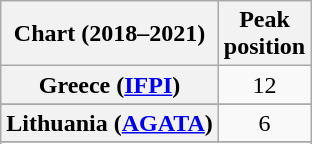<table class="wikitable sortable plainrowheaders" style="text-align:center;">
<tr>
<th>Chart (2018–2021)</th>
<th>Peak<br>position</th>
</tr>
<tr>
<th scope="row">Greece (<a href='#'>IFPI</a>)</th>
<td>12</td>
</tr>
<tr>
</tr>
<tr>
<th scope="row">Lithuania (<a href='#'>AGATA</a>)</th>
<td>6</td>
</tr>
<tr>
</tr>
<tr>
</tr>
</table>
